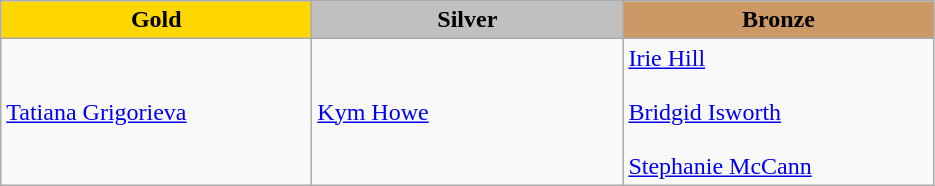<table class="wikitable" style="text-align:left">
<tr align="center">
<td width=200 bgcolor=gold><strong>Gold</strong></td>
<td width=200 bgcolor=silver><strong>Silver</strong></td>
<td width=200 bgcolor=CC9966><strong>Bronze</strong></td>
</tr>
<tr>
<td><a href='#'>Tatiana Grigorieva</a><br><em></em></td>
<td><a href='#'>Kym Howe</a><br><em></em></td>
<td><a href='#'>Irie Hill</a><br><em></em><br><a href='#'>Bridgid Isworth</a><br><em></em><br><a href='#'>Stephanie McCann</a><br><em></em></td>
</tr>
</table>
